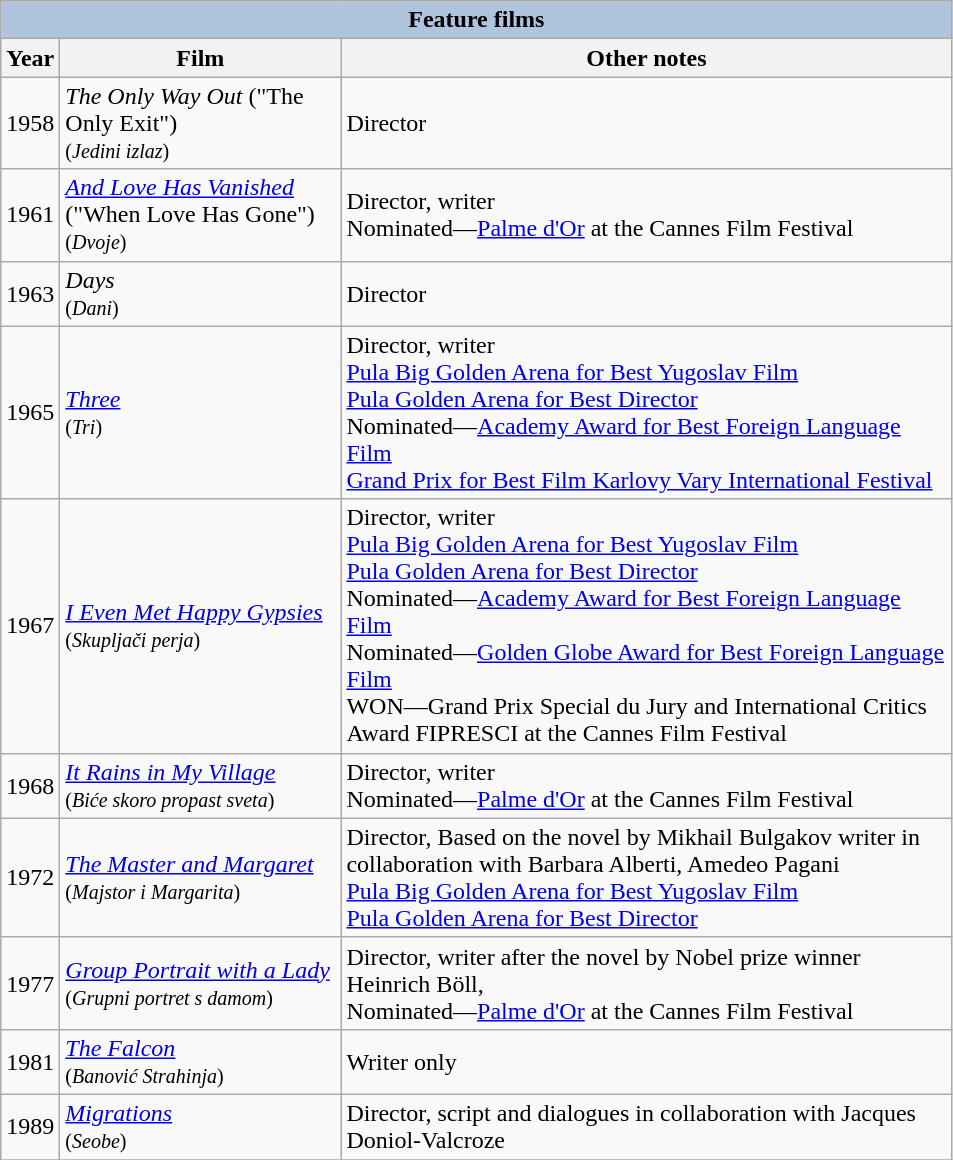<table class="wikitable">
<tr>
<th colspan="3" style="background: LightSteelBlue;">Feature films</th>
</tr>
<tr>
<th width="30">Year</th>
<th width="180">Film</th>
<th width="400">Other notes</th>
</tr>
<tr>
<td>1958</td>
<td><em>The Only Way Out</em> ("The Only Exit")<br><small>(<em>Jedini izlaz</em>)</small></td>
<td>Director</td>
</tr>
<tr>
<td>1961</td>
<td><em><a href='#'>And Love Has Vanished</a></em> ("When Love Has Gone") <br><small>(<em>Dvoje</em>)</small></td>
<td>Director, writer<br>Nominated—<a href='#'>Palme d'Or</a> at the Cannes Film Festival</td>
</tr>
<tr>
<td>1963</td>
<td><em>Days</em><br><small>(<em>Dani</em>)</small></td>
<td>Director</td>
</tr>
<tr>
<td>1965</td>
<td><em><a href='#'>Three</a></em><br><small>(<em>Tri</em>)</small></td>
<td>Director, writer<br><a href='#'>Pula Big Golden Arena for Best Yugoslav Film</a><br><a href='#'>Pula Golden Arena for Best Director</a><br>Nominated—<a href='#'>Academy Award for Best Foreign Language Film</a><br> <a href='#'>Grand Prix for Best Film Karlovy Vary International Festival</a></td>
</tr>
<tr>
<td>1967</td>
<td><em><a href='#'>I Even Met Happy Gypsies</a></em><br><small>(<em>Skupljači perja</em>)</small></td>
<td>Director, writer<br><a href='#'>Pula Big Golden Arena for Best Yugoslav Film</a><br><a href='#'>Pula Golden Arena for Best Director</a><br>Nominated—<a href='#'>Academy Award for Best Foreign Language Film</a><br>Nominated—<a href='#'>Golden Globe Award for Best Foreign Language Film</a><br>WON—Grand Prix Special du Jury and International Critics Award FIPRESCI at the Cannes Film Festival</td>
</tr>
<tr>
<td>1968</td>
<td><em><a href='#'>It Rains in My Village</a></em><br><small>(<em>Biće skoro propast sveta</em>)</small></td>
<td>Director, writer<br>Nominated—<a href='#'>Palme d'Or</a> at the Cannes Film Festival</td>
</tr>
<tr>
<td>1972</td>
<td><em><a href='#'>The Master and Margaret</a></em><br><small>(<em>Majstor i Margarita</em>)</small></td>
<td>Director, Based on the novel by Mikhail Bulgakov writer in collaboration with Barbara Alberti, Amedeo Pagani<br><a href='#'>Pula Big Golden Arena for Best Yugoslav Film</a><br><a href='#'>Pula Golden Arena for Best Director</a></td>
</tr>
<tr>
<td>1977</td>
<td><em><a href='#'>Group Portrait with a Lady</a></em><br><small>(<em>Grupni portret s damom</em>)</small></td>
<td>Director, writer after the novel by Nobel prize winner Heinrich Böll,<br>Nominated—<a href='#'>Palme d'Or</a> at the Cannes Film Festival</td>
</tr>
<tr>
<td>1981</td>
<td><em><a href='#'>The Falcon</a></em><br><small>(<em>Banović Strahinja</em>)</small></td>
<td>Writer only</td>
</tr>
<tr>
<td>1989</td>
<td><em><a href='#'>Migrations</a></em><br><small>(<em>Seobe</em>)</small></td>
<td>Director, script and dialogues in collaboration with Jacques Doniol-Valcroze</td>
</tr>
<tr>
</tr>
</table>
